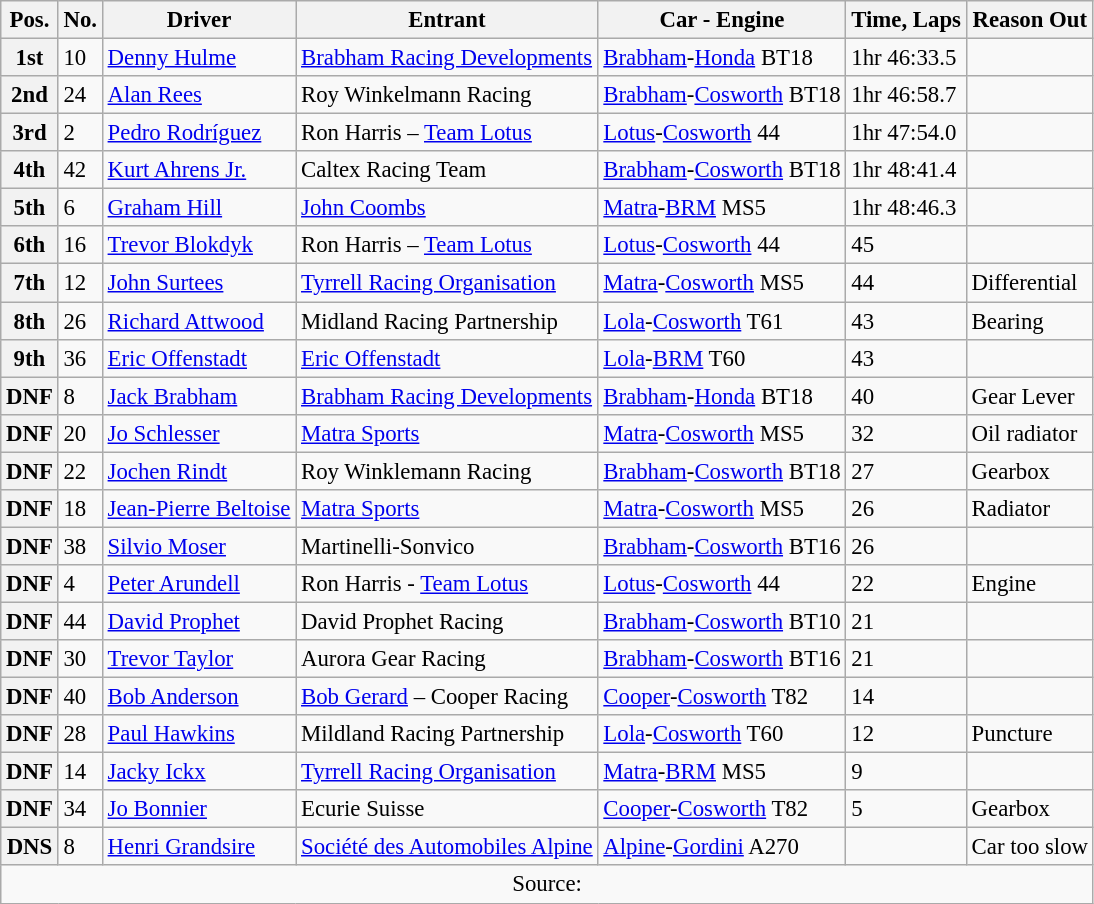<table class="wikitable" style="font-size: 95%">
<tr>
<th>Pos.</th>
<th>No.</th>
<th>Driver</th>
<th>Entrant</th>
<th>Car - Engine</th>
<th>Time, Laps</th>
<th>Reason Out</th>
</tr>
<tr>
<th>1st</th>
<td>10</td>
<td> <a href='#'>Denny Hulme</a></td>
<td><a href='#'>Brabham Racing Developments</a></td>
<td><a href='#'>Brabham</a>-<a href='#'>Honda</a> BT18</td>
<td>1hr 46:33.5</td>
<td></td>
</tr>
<tr>
<th>2nd</th>
<td>24</td>
<td> <a href='#'>Alan Rees</a></td>
<td>Roy Winkelmann Racing</td>
<td><a href='#'>Brabham</a>-<a href='#'>Cosworth</a> BT18</td>
<td>1hr 46:58.7</td>
<td></td>
</tr>
<tr>
<th>3rd</th>
<td>2</td>
<td> <a href='#'>Pedro Rodríguez</a></td>
<td>Ron Harris – <a href='#'>Team Lotus</a></td>
<td><a href='#'>Lotus</a>-<a href='#'>Cosworth</a> 44</td>
<td>1hr 47:54.0</td>
<td></td>
</tr>
<tr>
<th>4th</th>
<td>42</td>
<td> <a href='#'>Kurt Ahrens Jr.</a></td>
<td>Caltex Racing Team</td>
<td><a href='#'>Brabham</a>-<a href='#'>Cosworth</a> BT18</td>
<td>1hr 48:41.4</td>
<td></td>
</tr>
<tr>
<th>5th</th>
<td>6</td>
<td> <a href='#'>Graham Hill</a></td>
<td><a href='#'>John Coombs</a></td>
<td><a href='#'>Matra</a>-<a href='#'>BRM</a> MS5</td>
<td>1hr 48:46.3</td>
<td></td>
</tr>
<tr>
<th>6th</th>
<td>16</td>
<td> <a href='#'>Trevor Blokdyk</a></td>
<td>Ron Harris – <a href='#'>Team Lotus</a></td>
<td><a href='#'>Lotus</a>-<a href='#'>Cosworth</a> 44</td>
<td>45</td>
<td></td>
</tr>
<tr>
<th>7th</th>
<td>12</td>
<td> <a href='#'>John Surtees</a></td>
<td><a href='#'>Tyrrell Racing Organisation</a></td>
<td><a href='#'>Matra</a>-<a href='#'>Cosworth</a> MS5</td>
<td>44</td>
<td>Differential</td>
</tr>
<tr>
<th>8th</th>
<td>26</td>
<td> <a href='#'>Richard Attwood</a></td>
<td>Midland Racing Partnership</td>
<td><a href='#'>Lola</a>-<a href='#'>Cosworth</a> T61</td>
<td>43</td>
<td>Bearing</td>
</tr>
<tr>
<th>9th</th>
<td>36</td>
<td> <a href='#'>Eric Offenstadt</a></td>
<td><a href='#'>Eric Offenstadt</a></td>
<td><a href='#'>Lola</a>-<a href='#'>BRM</a> T60</td>
<td>43</td>
<td></td>
</tr>
<tr>
<th>DNF</th>
<td>8</td>
<td> <a href='#'>Jack Brabham</a></td>
<td><a href='#'>Brabham Racing Developments</a></td>
<td><a href='#'>Brabham</a>-<a href='#'>Honda</a> BT18</td>
<td>40</td>
<td>Gear Lever</td>
</tr>
<tr>
<th>DNF</th>
<td>20</td>
<td> <a href='#'>Jo Schlesser</a></td>
<td><a href='#'>Matra Sports</a></td>
<td><a href='#'>Matra</a>-<a href='#'>Cosworth</a> MS5</td>
<td>32</td>
<td>Oil radiator</td>
</tr>
<tr>
<th>DNF</th>
<td>22</td>
<td> <a href='#'>Jochen Rindt</a></td>
<td>Roy Winklemann Racing</td>
<td><a href='#'>Brabham</a>-<a href='#'>Cosworth</a> BT18</td>
<td>27</td>
<td>Gearbox</td>
</tr>
<tr>
<th>DNF</th>
<td>18</td>
<td> <a href='#'>Jean-Pierre Beltoise</a></td>
<td><a href='#'>Matra Sports</a></td>
<td><a href='#'>Matra</a>-<a href='#'>Cosworth</a> MS5</td>
<td>26</td>
<td>Radiator</td>
</tr>
<tr>
<th>DNF</th>
<td>38</td>
<td> <a href='#'>Silvio Moser</a></td>
<td>Martinelli-Sonvico</td>
<td><a href='#'>Brabham</a>-<a href='#'>Cosworth</a> BT16</td>
<td>26</td>
<td></td>
</tr>
<tr>
<th>DNF</th>
<td>4</td>
<td> <a href='#'>Peter Arundell</a></td>
<td>Ron Harris - <a href='#'>Team Lotus</a></td>
<td><a href='#'>Lotus</a>-<a href='#'>Cosworth</a> 44</td>
<td>22</td>
<td>Engine</td>
</tr>
<tr>
<th>DNF</th>
<td>44</td>
<td> <a href='#'>David Prophet</a></td>
<td>David Prophet Racing</td>
<td><a href='#'>Brabham</a>-<a href='#'>Cosworth</a> BT10</td>
<td>21</td>
<td></td>
</tr>
<tr>
<th>DNF</th>
<td>30</td>
<td> <a href='#'>Trevor Taylor</a></td>
<td>Aurora Gear Racing</td>
<td><a href='#'>Brabham</a>-<a href='#'>Cosworth</a> BT16</td>
<td>21</td>
<td></td>
</tr>
<tr>
<th>DNF</th>
<td>40</td>
<td> <a href='#'>Bob Anderson</a></td>
<td><a href='#'>Bob Gerard</a> – Cooper  Racing</td>
<td><a href='#'>Cooper</a>-<a href='#'>Cosworth</a> T82</td>
<td>14</td>
<td></td>
</tr>
<tr>
<th>DNF</th>
<td>28</td>
<td> <a href='#'>Paul Hawkins</a></td>
<td>Mildland Racing Partnership</td>
<td><a href='#'>Lola</a>-<a href='#'>Cosworth</a> T60</td>
<td>12</td>
<td>Puncture</td>
</tr>
<tr>
<th>DNF</th>
<td>14</td>
<td> <a href='#'>Jacky Ickx</a></td>
<td><a href='#'>Tyrrell Racing Organisation</a></td>
<td><a href='#'>Matra</a>-<a href='#'>BRM</a> MS5</td>
<td>9</td>
<td></td>
</tr>
<tr>
<th>DNF</th>
<td>34</td>
<td> <a href='#'>Jo Bonnier</a></td>
<td>Ecurie Suisse</td>
<td><a href='#'>Cooper</a>-<a href='#'>Cosworth</a> T82</td>
<td>5</td>
<td>Gearbox</td>
</tr>
<tr>
<th>DNS</th>
<td>8</td>
<td> <a href='#'>Henri Grandsire</a></td>
<td><a href='#'>Société des Automobiles Alpine</a></td>
<td><a href='#'>Alpine</a>-<a href='#'>Gordini</a> A270</td>
<td></td>
<td>Car too slow</td>
</tr>
<tr>
<td colspan="7" style="text-align:center;">Source:</td>
</tr>
</table>
